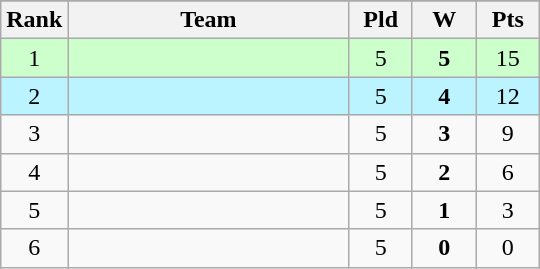<table class="wikitable">
<tr>
</tr>
<tr>
<th style="width:35px;">Rank</th>
<th style="width:180px;">Team</th>
<th style="width:35px;">Pld</th>
<th style="width:35px;">W</th>
<th style="width:35px;">Pts</th>
</tr>
<tr bgcolor=#ccffcc>
<td align=center>1</td>
<td></td>
<td align=center>5</td>
<td align=center><strong>5</strong></td>
<td align=center>15</td>
</tr>
<tr bgcolor=#bbf3ff>
<td align=center>2</td>
<td></td>
<td align=center>5</td>
<td align=center><strong>4</strong></td>
<td align=center>12</td>
</tr>
<tr>
<td align=center>3</td>
<td></td>
<td align=center>5</td>
<td align=center><strong>3</strong></td>
<td align=center>9</td>
</tr>
<tr>
<td align=center>4</td>
<td></td>
<td align=center>5</td>
<td align=center><strong>2</strong></td>
<td align=center>6</td>
</tr>
<tr>
<td align=center>5</td>
<td></td>
<td align=center>5</td>
<td align=center><strong>1</strong></td>
<td align=center>3</td>
</tr>
<tr>
<td align=center>6</td>
<td></td>
<td align=center>5</td>
<td align=center><strong>0</strong></td>
<td align=center>0</td>
</tr>
</table>
